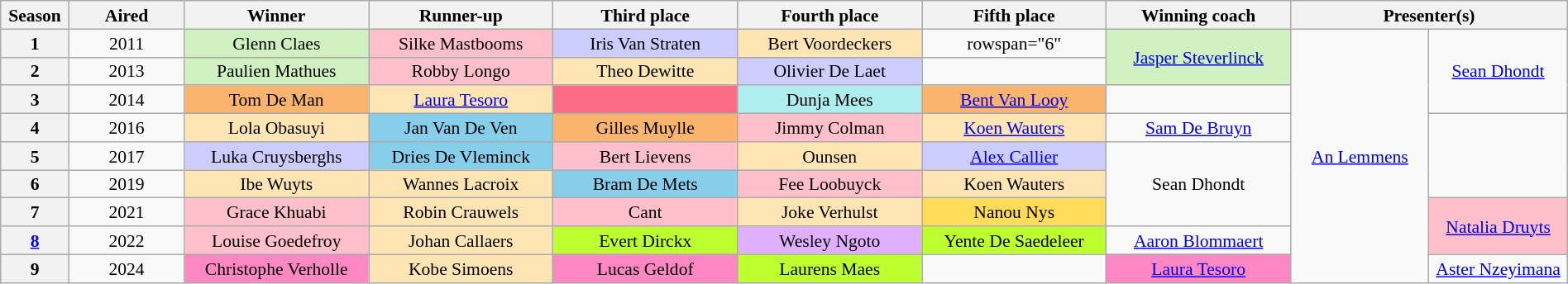<table class="wikitable" style="text-align:center; font-size:90%; line-height:16px; width:100%">
<tr>
<th scope="col" width="01%">Season</th>
<th scope="col" width="05%">Aired</th>
<th scope="col" width="08%">Winner</th>
<th scope="col" width="08%">Runner-up</th>
<th scope="col" width="08%">Third place</th>
<th scope="col" width="08%">Fourth place</th>
<th scope="col" width="08%">Fifth place</th>
<th scope="col" width="08%">Winning coach</th>
<th colspan="2" scope="col" width="06%">Presenter(s)</th>
</tr>
<tr>
<th>1</th>
<td>2011</td>
<td style="background:#d0f0c0">Glenn Claes</td>
<td style="background:pink">Silke Mastbooms</td>
<td style="background:#ccccff">Iris Van Straten</td>
<td style="background:#ffe5b4">Bert Voordeckers</td>
<td>rowspan="6" </td>
<td rowspan="2" style="background:#d0f0c0"><a href='#'>Jasper Steverlinck</a></td>
<td rowspan="9" width="06%"><a href='#'>An Lemmens</a></td>
<td rowspan="3" width="06%"><a href='#'>Sean Dhondt</a></td>
</tr>
<tr>
<th>2</th>
<td>2013</td>
<td style="background:#d0f0c0">Paulien Mathues</td>
<td style="background:pink">Robby Longo</td>
<td style="background:#ffe5b4">Theo Dewitte</td>
<td style="background:#ccccff">Olivier De Laet</td>
</tr>
<tr>
<th>3</th>
<td>2014</td>
<td style="background:#fbb46e">Tom De Man</td>
<td style="background:#ffe5b4"><a href='#'>Laura Tesoro</a></td>
<td style="background:#FC6C85"> </td>
<td style="background:#afeeee">Dunja Mees</td>
<td style="background:#fbb46e"><a href='#'>Bent Van Looy</a></td>
</tr>
<tr>
<th>4</th>
<td>2016</td>
<td style="background:#ffe5b4">Lola Obasuyi</td>
<td style="background:#87ceeb">Jan Van De Ven</td>
<td style="background:#fbb46e">Gilles Muylle</td>
<td style="background:pink">Jimmy Colman</td>
<td style="background:#ffe5b4"><a href='#'>Koen Wauters</a></td>
<td><a href='#'>Sam De Bruyn</a></td>
</tr>
<tr>
<th>5</th>
<td>2017</td>
<td style="background:#ccccff">Luka Cruysberghs</td>
<td style="background:#87ceeb">Dries De Vleminck</td>
<td style="background:pink">Bert Lievens</td>
<td style="background:#ffe5b4"> Ounsen</td>
<td style="background:#ccccff"><a href='#'>Alex Callier</a></td>
<td rowspan="3" width="06%">Sean Dhondt</td>
</tr>
<tr>
<th>6</th>
<td>2019</td>
<td style="background:#ffe5b4">Ibe Wuyts</td>
<td style="background:#ffe5b4">Wannes Lacroix</td>
<td style="background:#87ceeb">Bram De Mets</td>
<td style="background:pink">Fee Loobuyck</td>
<td style="background:#ffe5b4">Koen Wauters</td>
</tr>
<tr>
<th>7</th>
<td>2021</td>
<td style="background:pink">Grace Khuabi</td>
<td style="background:#ffe5b4">Robin Crauwels</td>
<td style="background:pink"> Cant</td>
<td style="background:#ffe5b4">Joke Verhulst</td>
<td style="background:#ffdb58">Nanou Nys</td>
<td rowspan="2" style="background:pink"><a href='#'>Natalia Druyts</a></td>
</tr>
<tr>
<th><a href='#'>8</a></th>
<td>2022</td>
<td style="background:pink">Louise Goedefroy</td>
<td style="background:#ffe5b4">Johan Callaers</td>
<td style="background:#bdff2f">Evert Dirckx</td>
<td style="background:#e0b0ff">Wesley Ngoto</td>
<td style="background:#bdff2f">Yente De Saedeleer</td>
<td><a href='#'>Aaron Blommaert</a></td>
</tr>
<tr>
<th>9</th>
<td>2024</td>
<td style="background:#FF87C3">Christophe Verholle</td>
<td style="background:#ffe5b4">Kobe Simoens</td>
<td style="background:#FF87C3">Lucas Geldof</td>
<td style="background:#bdff2f">Laurens Maes</td>
<td></td>
<td style="background:#FF87C3"><a href='#'>Laura Tesoro</a></td>
<td><a href='#'>Aster Nzeyimana</a></td>
</tr>
</table>
